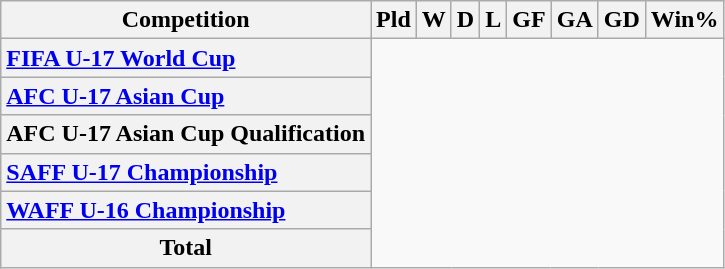<table class="wikitable plainrowheaders" style="text-align:center">
<tr>
<th scope="col">Competition</th>
<th scope="col">Pld</th>
<th scope="col">W</th>
<th scope="col">D</th>
<th scope="col">L</th>
<th scope="col">GF</th>
<th scope="col">GA</th>
<th scope="col">GD</th>
<th scope="col">Win%</th>
</tr>
<tr>
<th scope="row" style="text-align:left;"><a href='#'>FIFA U-17 World Cup</a><br></th>
</tr>
<tr>
<th scope="row" style="text-align:left;"><a href='#'>AFC U-17 Asian Cup</a><br></th>
</tr>
<tr>
<th scope="row" style="text-align:left;">AFC U-17 Asian Cup Qualification<br></th>
</tr>
<tr>
<th scope="row" style="text-align:left;"><a href='#'>SAFF U-17 Championship</a><br></th>
</tr>
<tr>
<th scope="row" style="text-align:left;"><a href='#'>WAFF U-16 Championship</a><br></th>
</tr>
<tr>
<th>Total<br></th>
</tr>
</table>
